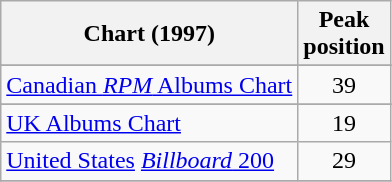<table class="wikitable sortable" style="text-align:center;">
<tr>
<th>Chart (1997)</th>
<th>Peak<br>position</th>
</tr>
<tr>
</tr>
<tr>
<td align="left"><a href='#'>Canadian <em>RPM</em> Albums Chart</a></td>
<td>39</td>
</tr>
<tr>
</tr>
<tr>
<td align="left"><a href='#'>UK Albums Chart</a></td>
<td>19</td>
</tr>
<tr>
<td align="left"><a href='#'>United States</a> <a href='#'><em>Billboard</em> 200</a></td>
<td>29</td>
</tr>
<tr>
</tr>
</table>
